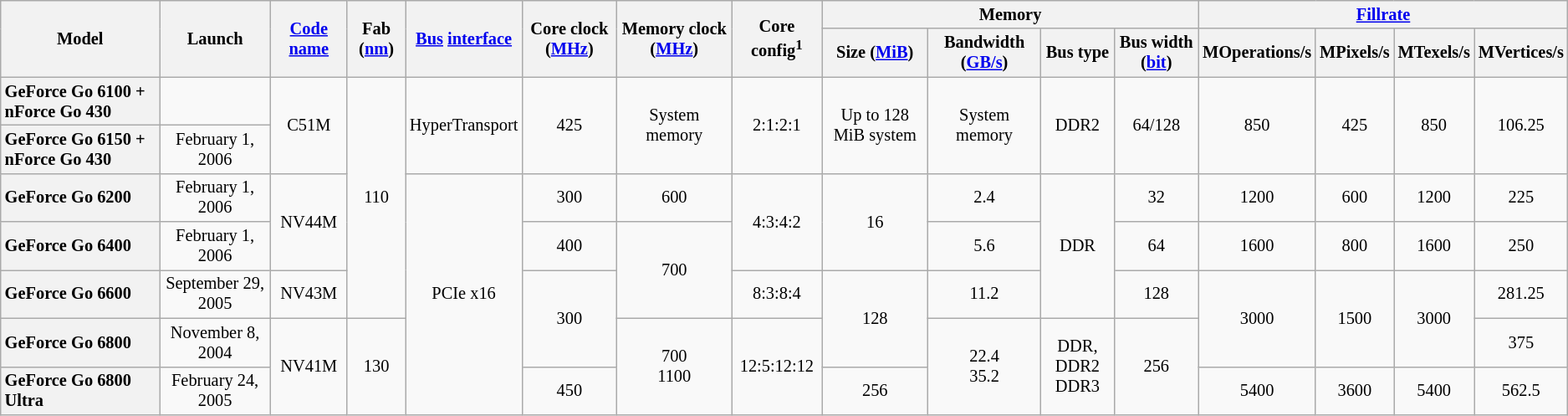<table class="mw-datatable wikitable sortable sort-under" style="font-size:85%; text-align:center;">
<tr>
<th rowspan=2>Model</th>
<th rowspan=2>Launch</th>
<th rowspan=2><a href='#'>Code name</a></th>
<th rowspan=2>Fab (<a href='#'>nm</a>)</th>
<th rowspan=2><a href='#'>Bus</a> <a href='#'>interface</a></th>
<th rowspan=2>Core clock (<a href='#'>MHz</a>)</th>
<th rowspan=2>Memory clock (<a href='#'>MHz</a>)</th>
<th rowspan=2>Core config<sup>1</sup></th>
<th colspan=4>Memory</th>
<th colspan="4"><a href='#'>Fillrate</a></th>
</tr>
<tr>
<th>Size (<a href='#'>MiB</a>)</th>
<th>Bandwidth (<a href='#'>GB/s</a>)</th>
<th>Bus type</th>
<th>Bus width (<a href='#'>bit</a>)</th>
<th>MOperations/s</th>
<th>MPixels/s</th>
<th>MTexels/s</th>
<th>MVertices/s</th>
</tr>
<tr>
<th style="text-align:left">GeForce Go 6100 + nForce Go 430</th>
<td></td>
<td rowspan="2">C51M</td>
<td rowspan="5">110</td>
<td rowspan="2">HyperTransport</td>
<td rowspan="2">425</td>
<td rowspan="2">System memory</td>
<td rowspan="2">2:1:2:1</td>
<td rowspan="2">Up to 128 MiB system</td>
<td rowspan="2">System memory</td>
<td rowspan="2">DDR2</td>
<td rowspan="2">64/128</td>
<td rowspan="2">850</td>
<td rowspan="2">425</td>
<td rowspan="2">850</td>
<td rowspan="2">106.25</td>
</tr>
<tr>
<th style="text-align:left">GeForce Go 6150 + nForce Go 430</th>
<td>February 1, 2006</td>
</tr>
<tr>
<th style="text-align:left">GeForce Go 6200</th>
<td>February 1, 2006</td>
<td rowspan="2">NV44M</td>
<td rowspan="5">PCIe x16</td>
<td>300</td>
<td>600</td>
<td rowspan="2">4:3:4:2</td>
<td rowspan="2">16</td>
<td>2.4</td>
<td rowspan="3">DDR</td>
<td>32</td>
<td>1200</td>
<td>600</td>
<td>1200</td>
<td>225</td>
</tr>
<tr>
<th style="text-align:left">GeForce Go 6400</th>
<td>February 1, 2006</td>
<td>400</td>
<td rowspan="2">700</td>
<td>5.6</td>
<td>64</td>
<td>1600</td>
<td>800</td>
<td>1600</td>
<td>250</td>
</tr>
<tr>
<th style="text-align:left">GeForce Go 6600</th>
<td>September 29, 2005</td>
<td>NV43M</td>
<td rowspan="2">300</td>
<td>8:3:8:4</td>
<td rowspan="2">128</td>
<td>11.2</td>
<td>128</td>
<td rowspan="2">3000</td>
<td rowspan="2">1500</td>
<td rowspan="2">3000</td>
<td>281.25</td>
</tr>
<tr>
<th style="text-align:left">GeForce Go 6800</th>
<td>November 8, 2004</td>
<td rowspan="2">NV41M</td>
<td rowspan="2">130</td>
<td rowspan="2">700<br>1100</td>
<td rowspan="2">12:5:12:12</td>
<td rowspan="2">22.4<br>35.2</td>
<td rowspan="2">DDR, DDR2<br>DDR3</td>
<td rowspan="2">256</td>
<td>375</td>
</tr>
<tr>
<th style="text-align:left">GeForce Go 6800 Ultra</th>
<td>February 24, 2005</td>
<td>450</td>
<td>256</td>
<td>5400</td>
<td>3600</td>
<td>5400</td>
<td>562.5</td>
</tr>
</table>
